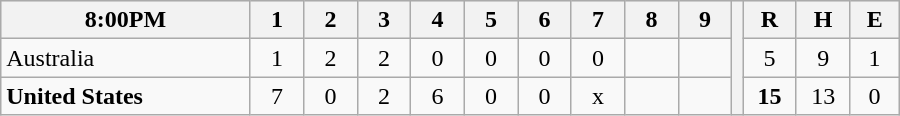<table border=1 cellspacing=0 width=600 style="margin-left:3em;" class="wikitable">
<tr style="text-align:center; background-color:#e6e6e6;">
<th align=left width=28%>8:00PM</th>
<th width=6%>1</th>
<th width=6%>2</th>
<th width=6%>3</th>
<th width=6%>4</th>
<th width=6%>5</th>
<th width=6%>6</th>
<th width=6%>7</th>
<th width=6%>8</th>
<th width=6%>9</th>
<th rowspan="3" width=0.5%></th>
<th width=6%>R</th>
<th width=6%>H</th>
<th width=6%>E</th>
</tr>
<tr style="text-align:center;">
<td align=left> Australia</td>
<td>1</td>
<td>2</td>
<td>2</td>
<td>0</td>
<td>0</td>
<td>0</td>
<td>0</td>
<td></td>
<td></td>
<td>5</td>
<td>9</td>
<td>1</td>
</tr>
<tr style="text-align:center;">
<td align=left> <strong>United States</strong></td>
<td>7</td>
<td>0</td>
<td>2</td>
<td>6</td>
<td>0</td>
<td>0</td>
<td>x</td>
<td></td>
<td></td>
<td><strong>15</strong></td>
<td>13</td>
<td>0</td>
</tr>
</table>
